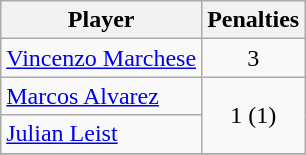<table class="wikitable">
<tr>
<th>Player</th>
<th>Penalties</th>
</tr>
<tr>
<td> <a href='#'>Vincenzo Marchese</a></td>
<td align=center>3</td>
</tr>
<tr>
<td> <a href='#'>Marcos Alvarez</a></td>
<td rowspan="2" align=center>1 (1)</td>
</tr>
<tr>
<td> <a href='#'>Julian Leist</a></td>
</tr>
<tr>
</tr>
</table>
